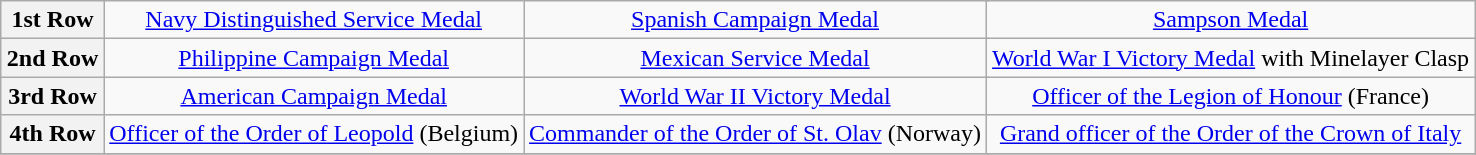<table class="wikitable" style="margin:1em auto; text-align:center;">
<tr>
<th>1st Row</th>
<td colspan="4"><a href='#'>Navy Distinguished Service Medal</a></td>
<td colspan="4"><a href='#'>Spanish Campaign Medal</a></td>
<td colspan="4"><a href='#'>Sampson Medal</a></td>
</tr>
<tr>
<th>2nd Row</th>
<td colspan="4"><a href='#'>Philippine Campaign Medal</a></td>
<td colspan="4"><a href='#'>Mexican Service Medal</a></td>
<td colspan="4"><a href='#'>World War I Victory Medal</a> with Minelayer Clasp</td>
</tr>
<tr>
<th>3rd Row</th>
<td colspan="4"><a href='#'>American Campaign Medal</a></td>
<td colspan="4"><a href='#'>World War II Victory Medal</a></td>
<td colspan="4"><a href='#'>Officer of the Legion of Honour</a> (France)</td>
</tr>
<tr>
<th>4th Row</th>
<td colspan="4"><a href='#'>Officer of the Order of Leopold</a> (Belgium)</td>
<td colspan="4"><a href='#'>Commander of the Order of St. Olav</a> (Norway)</td>
<td colspan="4"><a href='#'>Grand officer of the Order of the Crown of Italy</a></td>
</tr>
<tr>
</tr>
</table>
